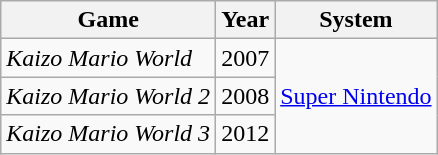<table class="wikitable sortable">
<tr>
<th>Game</th>
<th>Year</th>
<th>System</th>
</tr>
<tr>
<td style="white-space:nowrap;"><em>Kaizo Mario World</em></td>
<td>2007</td>
<td rowspan="3"><a href='#'>Super Nintendo</a></td>
</tr>
<tr>
<td style="white-space:nowrap;"><em>Kaizo Mario World 2</em></td>
<td>2008</td>
</tr>
<tr>
<td style="white-space:nowrap;"><em>Kaizo Mario World 3</em></td>
<td>2012</td>
</tr>
</table>
